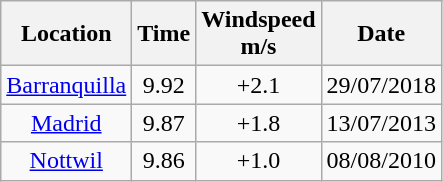<table class="wikitable" style= "text-align: center">
<tr>
<th>Location</th>
<th>Time</th>
<th>Windspeed<br>m/s</th>
<th>Date</th>
</tr>
<tr>
<td><a href='#'>Barranquilla</a></td>
<td>9.92</td>
<td>+2.1</td>
<td>29/07/2018</td>
</tr>
<tr>
<td><a href='#'>Madrid</a></td>
<td>9.87</td>
<td>+1.8</td>
<td>13/07/2013</td>
</tr>
<tr>
<td><a href='#'>Nottwil</a></td>
<td>9.86</td>
<td>+1.0</td>
<td>08/08/2010</td>
</tr>
</table>
